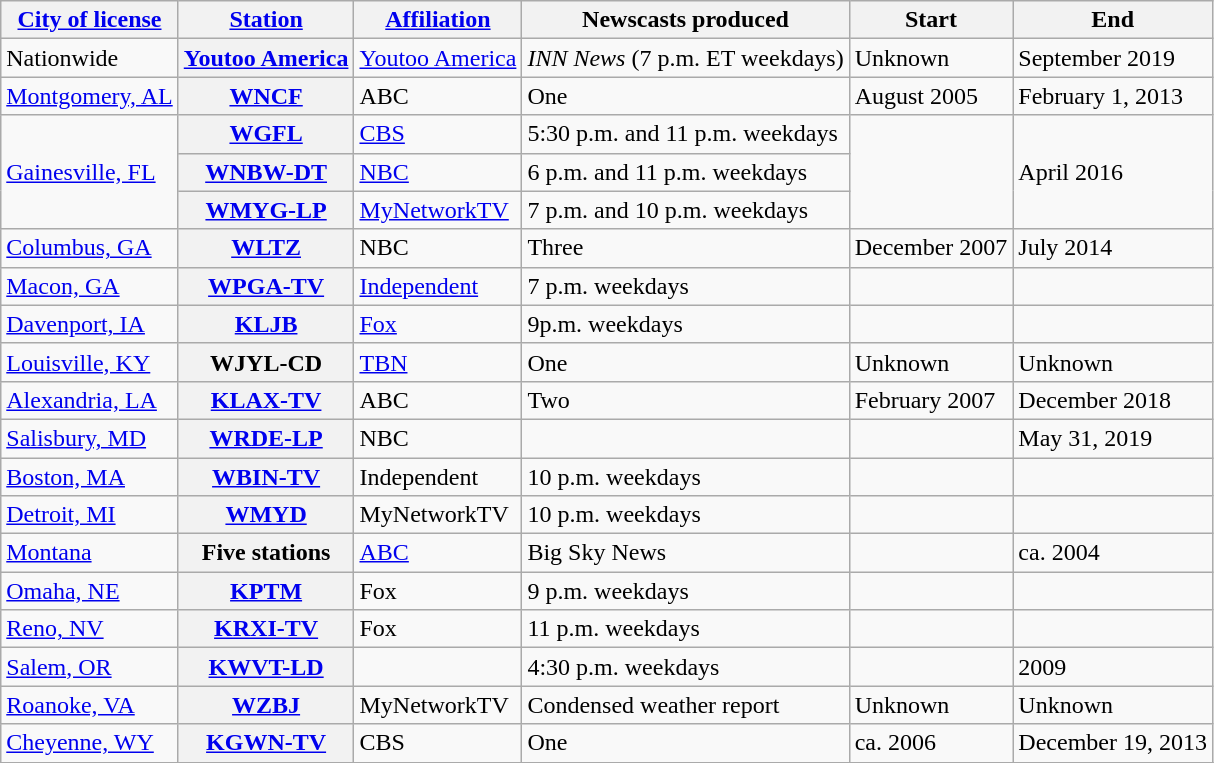<table class="wikitable">
<tr>
<th><a href='#'>City of license</a></th>
<th><a href='#'>Station</a></th>
<th><a href='#'>Affiliation</a></th>
<th>Newscasts produced</th>
<th>Start</th>
<th>End</th>
</tr>
<tr>
<td>Nationwide</td>
<th><a href='#'>Youtoo America</a></th>
<td><a href='#'>Youtoo America</a></td>
<td><em>INN News</em> (7 p.m. ET weekdays)</td>
<td>Unknown</td>
<td>September 2019</td>
</tr>
<tr>
<td><a href='#'>Montgomery, AL</a></td>
<th><a href='#'>WNCF</a></th>
<td>ABC</td>
<td>One</td>
<td>August 2005</td>
<td>February 1, 2013</td>
</tr>
<tr>
<td rowspan=3><a href='#'>Gainesville, FL</a></td>
<th><a href='#'>WGFL</a></th>
<td><a href='#'>CBS</a></td>
<td>5:30 p.m. and 11 p.m. weekdays</td>
<td rowspan="3"></td>
<td rowspan="3">April 2016</td>
</tr>
<tr>
<th><a href='#'>WNBW-DT</a></th>
<td><a href='#'>NBC</a></td>
<td>6 p.m. and 11 p.m. weekdays</td>
</tr>
<tr>
<th><a href='#'>WMYG-LP</a></th>
<td><a href='#'>MyNetworkTV</a></td>
<td>7 p.m. and 10 p.m. weekdays</td>
</tr>
<tr>
<td><a href='#'>Columbus, GA</a></td>
<th><a href='#'>WLTZ</a></th>
<td>NBC</td>
<td>Three</td>
<td>December 2007</td>
<td>July 2014</td>
</tr>
<tr>
<td><a href='#'>Macon, GA</a></td>
<th><a href='#'>WPGA-TV</a></th>
<td><a href='#'>Independent</a></td>
<td>7 p.m. weekdays</td>
<td></td>
<td></td>
</tr>
<tr>
<td><a href='#'>Davenport, IA</a></td>
<th><a href='#'>KLJB</a></th>
<td><a href='#'>Fox</a></td>
<td>9p.m. weekdays</td>
<td></td>
<td></td>
</tr>
<tr>
<td><a href='#'>Louisville, KY</a></td>
<th>WJYL-CD</th>
<td><a href='#'>TBN</a></td>
<td>One</td>
<td>Unknown</td>
<td>Unknown</td>
</tr>
<tr>
<td><a href='#'>Alexandria, LA</a></td>
<th><a href='#'>KLAX-TV</a></th>
<td>ABC</td>
<td>Two</td>
<td>February 2007</td>
<td>December 2018</td>
</tr>
<tr>
<td><a href='#'>Salisbury, MD</a></td>
<th><a href='#'>WRDE-LP</a></th>
<td>NBC</td>
<td></td>
<td></td>
<td>May 31, 2019</td>
</tr>
<tr>
<td><a href='#'>Boston, MA</a></td>
<th><a href='#'>WBIN-TV</a></th>
<td>Independent</td>
<td>10 p.m. weekdays</td>
<td></td>
<td></td>
</tr>
<tr>
<td><a href='#'>Detroit, MI</a></td>
<th><a href='#'>WMYD</a></th>
<td>MyNetworkTV</td>
<td>10 p.m. weekdays</td>
<td></td>
<td></td>
</tr>
<tr>
<td><a href='#'>Montana</a></td>
<th>Five stations</th>
<td><a href='#'>ABC</a></td>
<td>Big Sky News</td>
<td></td>
<td>ca. 2004</td>
</tr>
<tr>
<td><a href='#'>Omaha, NE</a></td>
<th><a href='#'>KPTM</a></th>
<td>Fox</td>
<td>9 p.m. weekdays</td>
<td></td>
<td></td>
</tr>
<tr>
<td><a href='#'>Reno, NV</a></td>
<th><a href='#'>KRXI-TV</a></th>
<td>Fox</td>
<td>11 p.m. weekdays</td>
<td></td>
<td></td>
</tr>
<tr>
<td><a href='#'>Salem, OR</a></td>
<th><a href='#'>KWVT-LD</a></th>
<td></td>
<td>4:30 p.m. weekdays</td>
<td></td>
<td>2009</td>
</tr>
<tr>
<td><a href='#'>Roanoke, VA</a></td>
<th><a href='#'>WZBJ</a></th>
<td>MyNetworkTV</td>
<td>Condensed weather report</td>
<td>Unknown</td>
<td>Unknown</td>
</tr>
<tr>
<td><a href='#'>Cheyenne, WY</a></td>
<th><a href='#'>KGWN-TV</a></th>
<td>CBS</td>
<td>One</td>
<td>ca. 2006</td>
<td>December 19, 2013</td>
</tr>
<tr>
</tr>
</table>
